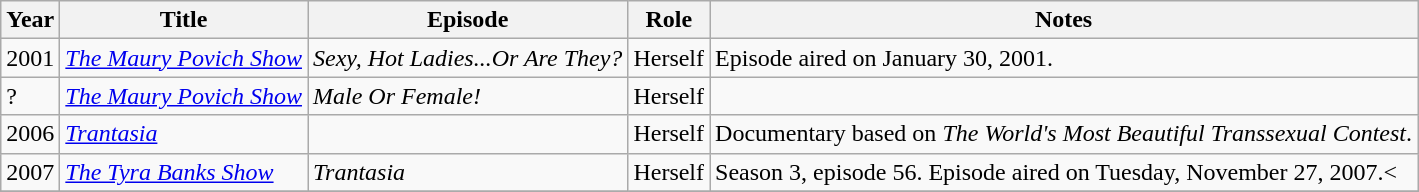<table class="wikitable sortable">
<tr>
<th>Year</th>
<th>Title</th>
<th class="unsortable">Episode</th>
<th>Role</th>
<th class="unsortable">Notes</th>
</tr>
<tr>
<td>2001</td>
<td><em><a href='#'>The Maury Povich Show</a></em></td>
<td><em>Sexy, Hot Ladies...Or Are They?</em></td>
<td>Herself</td>
<td>Episode aired on January 30, 2001.</td>
</tr>
<tr>
<td>?</td>
<td><em><a href='#'>The Maury Povich Show</a></em></td>
<td><em>Male Or Female!</em></td>
<td>Herself</td>
<td></td>
</tr>
<tr>
<td>2006</td>
<td><em><a href='#'>Trantasia</a></em></td>
<td></td>
<td>Herself</td>
<td>Documentary based on <em>The World's Most Beautiful Transsexual Contest</em>.</td>
</tr>
<tr>
<td>2007</td>
<td><em><a href='#'>The Tyra Banks Show</a></em></td>
<td><em>Trantasia</em></td>
<td>Herself</td>
<td>Season 3, episode 56. Episode aired on Tuesday, November 27, 2007.<</td>
</tr>
<tr>
</tr>
</table>
